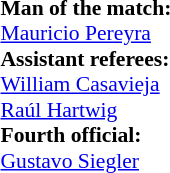<table width=50% style="font-size: 90%">
<tr>
<td><br><strong>Man of the match:</strong>
<br> <a href='#'>Mauricio Pereyra</a>
<br><strong>Assistant referees:</strong>
<br><a href='#'>William Casavieja</a>
<br><a href='#'>Raúl Hartwig</a>
<br><strong>Fourth official:</strong>
<br><a href='#'>Gustavo Siegler</a></td>
</tr>
</table>
